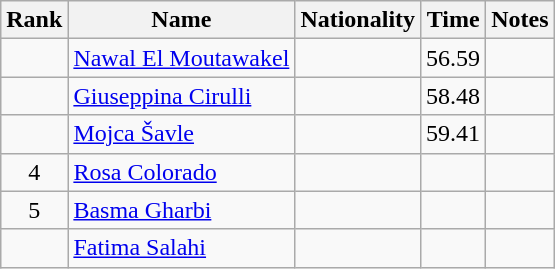<table class="wikitable sortable" style="text-align:center">
<tr>
<th>Rank</th>
<th>Name</th>
<th>Nationality</th>
<th>Time</th>
<th>Notes</th>
</tr>
<tr>
<td></td>
<td align=left><a href='#'>Nawal El Moutawakel</a></td>
<td align=left></td>
<td>56.59</td>
<td></td>
</tr>
<tr>
<td></td>
<td align=left><a href='#'>Giuseppina Cirulli</a></td>
<td align=left></td>
<td>58.48</td>
<td></td>
</tr>
<tr>
<td></td>
<td align=left><a href='#'>Mojca Šavle</a></td>
<td align=left></td>
<td>59.41</td>
<td></td>
</tr>
<tr>
<td>4</td>
<td align=left><a href='#'>Rosa Colorado</a></td>
<td align=left></td>
<td></td>
<td></td>
</tr>
<tr>
<td>5</td>
<td align=left><a href='#'>Basma Gharbi</a></td>
<td align=left></td>
<td></td>
<td></td>
</tr>
<tr>
<td></td>
<td align=left><a href='#'>Fatima Salahi</a></td>
<td align=left></td>
<td></td>
<td></td>
</tr>
</table>
